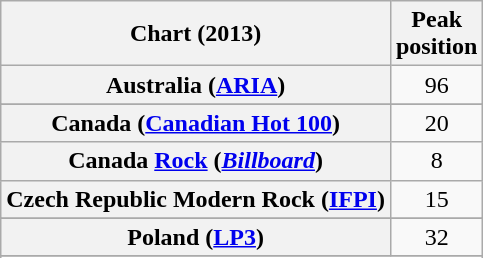<table class="wikitable sortable plainrowheaders" style="text-align:center">
<tr>
<th>Chart (2013)</th>
<th>Peak<br>position</th>
</tr>
<tr>
<th scope="row">Australia (<a href='#'>ARIA</a>)</th>
<td align="center">96</td>
</tr>
<tr>
</tr>
<tr>
</tr>
<tr>
<th scope="row">Canada (<a href='#'>Canadian Hot 100</a>)</th>
<td align="center">20</td>
</tr>
<tr>
<th scope="row">Canada <a href='#'>Rock</a> (<em><a href='#'>Billboard</a></em>)</th>
<td align="center">8</td>
</tr>
<tr>
<th scope="row">Czech Republic Modern Rock (<a href='#'>IFPI</a>)</th>
<td>15</td>
</tr>
<tr>
</tr>
<tr>
</tr>
<tr>
<th scope="row">Poland (<a href='#'>LP3</a>)</th>
<td style="text-align:center;">32</td>
</tr>
<tr>
</tr>
<tr>
</tr>
<tr>
</tr>
<tr>
</tr>
<tr>
</tr>
<tr>
</tr>
<tr>
</tr>
<tr>
</tr>
<tr>
</tr>
</table>
